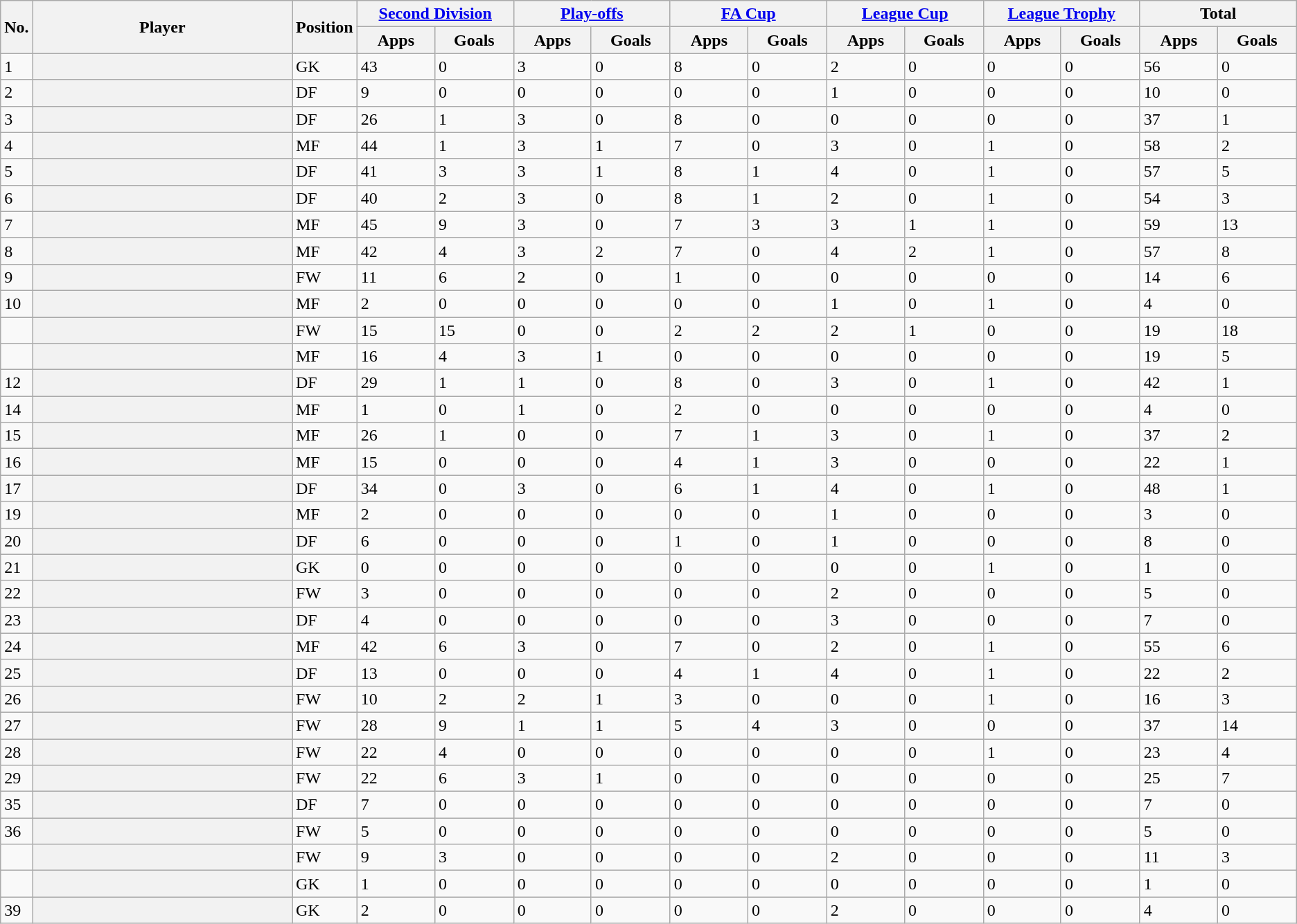<table class="wikitable plainrowheaders sortable">
<tr>
<th rowspan=2>No.</th>
<th rowspan=2 style="width:20em"scope=col>Player</th>
<th rowspan=2>Position</th>
<th colspan=2 style="width:10em"scope=col><a href='#'>Second Division</a></th>
<th colspan=2 style="width:10em"scope=col><a href='#'>Play-offs</a></th>
<th colspan=2 style="width:10em"scope=col><a href='#'>FA Cup</a></th>
<th colspan=2 style="width:10em"scope=col><a href='#'>League Cup</a></th>
<th colspan=2 style="width:10em"scope=col><a href='#'>League Trophy</a></th>
<th colspan=2 style="width:10em"scope=col>Total</th>
</tr>
<tr>
<th style="width:5em">Apps</th>
<th style="width:5em">Goals</th>
<th style="width:5em">Apps</th>
<th style="width:5em">Goals</th>
<th style="width:5em">Apps</th>
<th style="width:5em">Goals</th>
<th style="width:5em">Apps</th>
<th style="width:5em">Goals</th>
<th style="width:5em">Apps</th>
<th style="width:5em">Goals</th>
<th style="width:5em">Apps</th>
<th style="width:5em">Goals</th>
</tr>
<tr>
<td align="left">1</td>
<th scope=row align="left"></th>
<td align="left">GK</td>
<td>43</td>
<td>0</td>
<td>3</td>
<td>0</td>
<td>8</td>
<td>0</td>
<td>2</td>
<td>0</td>
<td>0</td>
<td>0</td>
<td>56</td>
<td>0</td>
</tr>
<tr>
<td align="left">2</td>
<th scope=row align="left"></th>
<td align="left">DF</td>
<td>9</td>
<td>0</td>
<td>0</td>
<td>0</td>
<td>0</td>
<td>0</td>
<td>1</td>
<td>0</td>
<td>0</td>
<td>0</td>
<td>10</td>
<td>0</td>
</tr>
<tr>
<td align="left">3</td>
<th scope=row align="left"></th>
<td align="left">DF</td>
<td>26</td>
<td>1</td>
<td>3</td>
<td>0</td>
<td>8</td>
<td>0</td>
<td>0</td>
<td>0</td>
<td>0</td>
<td>0</td>
<td>37</td>
<td>1</td>
</tr>
<tr>
<td align="left">4</td>
<th scope=row align="left"></th>
<td align="left">MF</td>
<td>44</td>
<td>1</td>
<td>3</td>
<td>1</td>
<td>7</td>
<td>0</td>
<td>3</td>
<td>0</td>
<td>1</td>
<td>0</td>
<td>58</td>
<td>2</td>
</tr>
<tr>
<td align="left">5</td>
<th scope=row align="left"></th>
<td align="left">DF</td>
<td>41</td>
<td>3</td>
<td>3</td>
<td>1</td>
<td>8</td>
<td>1</td>
<td>4</td>
<td>0</td>
<td>1</td>
<td>0</td>
<td>57</td>
<td>5</td>
</tr>
<tr>
<td align="left">6</td>
<th scope=row align="left"></th>
<td align="left">DF</td>
<td>40</td>
<td>2</td>
<td>3</td>
<td>0</td>
<td>8</td>
<td>1</td>
<td>2</td>
<td>0</td>
<td>1</td>
<td>0</td>
<td>54</td>
<td>3</td>
</tr>
<tr>
<td align="left">7</td>
<th scope=row align="left"></th>
<td align="left">MF</td>
<td>45</td>
<td>9</td>
<td>3</td>
<td>0</td>
<td>7</td>
<td>3</td>
<td>3</td>
<td>1</td>
<td>1</td>
<td>0</td>
<td>59</td>
<td>13</td>
</tr>
<tr>
<td align="left">8</td>
<th scope=row align="left"></th>
<td align="left">MF</td>
<td>42</td>
<td>4</td>
<td>3</td>
<td>2</td>
<td>7</td>
<td>0</td>
<td>4</td>
<td>2</td>
<td>1</td>
<td>0</td>
<td>57</td>
<td>8</td>
</tr>
<tr>
<td align="left">9</td>
<th scope=row align="left"></th>
<td align="left">FW</td>
<td>11</td>
<td>6</td>
<td>2</td>
<td>0</td>
<td>1</td>
<td>0</td>
<td>0</td>
<td>0</td>
<td>0</td>
<td>0</td>
<td>14</td>
<td>6</td>
</tr>
<tr>
<td align="left">10</td>
<th scope=row align="left"></th>
<td align="left">MF</td>
<td>2</td>
<td>0</td>
<td>0</td>
<td>0</td>
<td>0</td>
<td>0</td>
<td>1</td>
<td>0</td>
<td>1</td>
<td>0</td>
<td>4</td>
<td>0</td>
</tr>
<tr>
<td align="left"></td>
<th scope=row align="left"></th>
<td align="left">FW</td>
<td>15</td>
<td>15</td>
<td>0</td>
<td>0</td>
<td>2</td>
<td>2</td>
<td>2</td>
<td>1</td>
<td>0</td>
<td>0</td>
<td>19</td>
<td>18</td>
</tr>
<tr>
<td align="left"></td>
<th scope=row align="left"></th>
<td align="left">MF</td>
<td>16</td>
<td>4</td>
<td>3</td>
<td>1</td>
<td>0</td>
<td>0</td>
<td>0</td>
<td>0</td>
<td>0</td>
<td>0</td>
<td>19</td>
<td>5</td>
</tr>
<tr>
<td align="left">12</td>
<th scope=row align="left"></th>
<td align="left">DF</td>
<td>29</td>
<td>1</td>
<td>1</td>
<td>0</td>
<td>8</td>
<td>0</td>
<td>3</td>
<td>0</td>
<td>1</td>
<td>0</td>
<td>42</td>
<td>1</td>
</tr>
<tr>
<td align="left">14</td>
<th scope=row align="left"></th>
<td align="left">MF</td>
<td>1</td>
<td>0</td>
<td>1</td>
<td>0</td>
<td>2</td>
<td>0</td>
<td>0</td>
<td>0</td>
<td>0</td>
<td>0</td>
<td>4</td>
<td>0</td>
</tr>
<tr>
<td align="left">15</td>
<th scope=row align="left"></th>
<td align="left">MF</td>
<td>26</td>
<td>1</td>
<td>0</td>
<td>0</td>
<td>7</td>
<td>1</td>
<td>3</td>
<td>0</td>
<td>1</td>
<td>0</td>
<td>37</td>
<td>2</td>
</tr>
<tr>
<td align="left">16</td>
<th scope=row align="left"></th>
<td align="left">MF</td>
<td>15</td>
<td>0</td>
<td>0</td>
<td>0</td>
<td>4</td>
<td>1</td>
<td>3</td>
<td>0</td>
<td>0</td>
<td>0</td>
<td>22</td>
<td>1</td>
</tr>
<tr>
<td align="left">17</td>
<th scope=row align="left"></th>
<td align="left">DF</td>
<td>34</td>
<td>0</td>
<td>3</td>
<td>0</td>
<td>6</td>
<td>1</td>
<td>4</td>
<td>0</td>
<td>1</td>
<td>0</td>
<td>48</td>
<td>1</td>
</tr>
<tr>
<td align="left">19</td>
<th scope=row align="left"></th>
<td align="left">MF</td>
<td>2</td>
<td>0</td>
<td>0</td>
<td>0</td>
<td>0</td>
<td>0</td>
<td>1</td>
<td>0</td>
<td>0</td>
<td>0</td>
<td>3</td>
<td>0</td>
</tr>
<tr>
<td align="left">20</td>
<th scope=row align="left"></th>
<td align="left">DF</td>
<td>6</td>
<td>0</td>
<td>0</td>
<td>0</td>
<td>1</td>
<td>0</td>
<td>1</td>
<td>0</td>
<td>0</td>
<td>0</td>
<td>8</td>
<td>0</td>
</tr>
<tr>
<td align="left">21</td>
<th scope=row align="left"></th>
<td align="left">GK</td>
<td>0</td>
<td>0</td>
<td>0</td>
<td>0</td>
<td>0</td>
<td>0</td>
<td>0</td>
<td>0</td>
<td>1</td>
<td>0</td>
<td>1</td>
<td>0</td>
</tr>
<tr>
<td align="left">22</td>
<th scope=row align="left"></th>
<td align="left">FW</td>
<td>3</td>
<td>0</td>
<td>0</td>
<td>0</td>
<td>0</td>
<td>0</td>
<td>2</td>
<td>0</td>
<td>0</td>
<td>0</td>
<td>5</td>
<td>0</td>
</tr>
<tr>
<td align="left">23</td>
<th scope=row align="left"></th>
<td align="left">DF</td>
<td>4</td>
<td>0</td>
<td>0</td>
<td>0</td>
<td>0</td>
<td>0</td>
<td>3</td>
<td>0</td>
<td>0</td>
<td>0</td>
<td>7</td>
<td>0</td>
</tr>
<tr>
<td align="left">24</td>
<th scope=row align="left"></th>
<td align="left">MF</td>
<td>42</td>
<td>6</td>
<td>3</td>
<td>0</td>
<td>7</td>
<td>0</td>
<td>2</td>
<td>0</td>
<td>1</td>
<td>0</td>
<td>55</td>
<td>6</td>
</tr>
<tr>
<td align="left">25</td>
<th scope=row align="left"></th>
<td align="left">DF</td>
<td>13</td>
<td>0</td>
<td>0</td>
<td>0</td>
<td>4</td>
<td>1</td>
<td>4</td>
<td>0</td>
<td>1</td>
<td>0</td>
<td>22</td>
<td>2</td>
</tr>
<tr>
<td align="left">26</td>
<th scope=row align="left"></th>
<td align="left">FW</td>
<td>10</td>
<td>2</td>
<td>2</td>
<td>1</td>
<td>3</td>
<td>0</td>
<td>0</td>
<td>0</td>
<td>1</td>
<td>0</td>
<td>16</td>
<td>3</td>
</tr>
<tr>
<td align="left">27</td>
<th scope=row align="left"></th>
<td align="left">FW</td>
<td>28</td>
<td>9</td>
<td>1</td>
<td>1</td>
<td>5</td>
<td>4</td>
<td>3</td>
<td>0</td>
<td>0</td>
<td>0</td>
<td>37</td>
<td>14</td>
</tr>
<tr>
<td align="left">28</td>
<th scope=row align="left"></th>
<td align="left">FW</td>
<td>22</td>
<td>4</td>
<td>0</td>
<td>0</td>
<td>0</td>
<td>0</td>
<td>0</td>
<td>0</td>
<td>1</td>
<td>0</td>
<td>23</td>
<td>4</td>
</tr>
<tr>
<td align="left">29</td>
<th scope=row align="left"></th>
<td align="left">FW</td>
<td>22</td>
<td>6</td>
<td>3</td>
<td>1</td>
<td>0</td>
<td>0</td>
<td>0</td>
<td>0</td>
<td>0</td>
<td>0</td>
<td>25</td>
<td>7</td>
</tr>
<tr>
<td align="left">35</td>
<th scope=row align="left"></th>
<td align="left">DF</td>
<td>7</td>
<td>0</td>
<td>0</td>
<td>0</td>
<td>0</td>
<td>0</td>
<td>0</td>
<td>0</td>
<td>0</td>
<td>0</td>
<td>7</td>
<td>0</td>
</tr>
<tr>
<td align="left">36</td>
<th scope=row align="left"></th>
<td align="left">FW</td>
<td>5</td>
<td>0</td>
<td>0</td>
<td>0</td>
<td>0</td>
<td>0</td>
<td>0</td>
<td>0</td>
<td>0</td>
<td>0</td>
<td>5</td>
<td>0</td>
</tr>
<tr>
<td align="left"></td>
<th scope=row align="left"></th>
<td align="left">FW</td>
<td>9</td>
<td>3</td>
<td>0</td>
<td>0</td>
<td>0</td>
<td>0</td>
<td>2</td>
<td>0</td>
<td>0</td>
<td>0</td>
<td>11</td>
<td>3</td>
</tr>
<tr>
<td align="left"></td>
<th scope=row align="left"></th>
<td align="left">GK</td>
<td>1</td>
<td>0</td>
<td>0</td>
<td>0</td>
<td>0</td>
<td>0</td>
<td>0</td>
<td>0</td>
<td>0</td>
<td>0</td>
<td>1</td>
<td>0</td>
</tr>
<tr>
<td align="left">39</td>
<th scope=row align="left"></th>
<td align="left">GK</td>
<td>2</td>
<td>0</td>
<td>0</td>
<td>0</td>
<td>0</td>
<td>0</td>
<td>2</td>
<td>0</td>
<td>0</td>
<td>0</td>
<td>4</td>
<td>0</td>
</tr>
</table>
